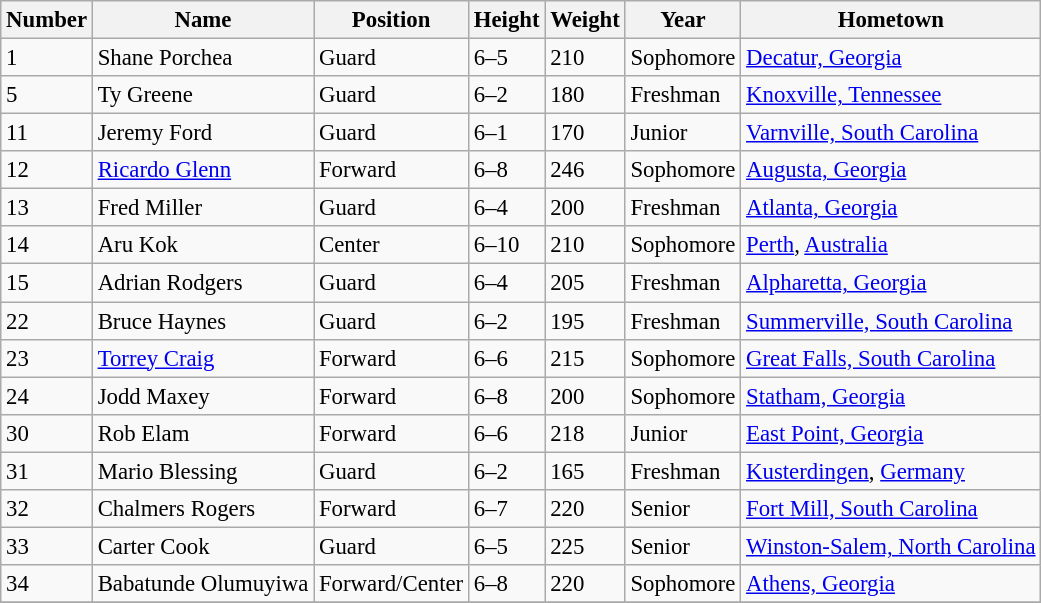<table class="wikitable" style="font-size: 95%;">
<tr>
<th>Number</th>
<th>Name</th>
<th>Position</th>
<th>Height</th>
<th>Weight</th>
<th>Year</th>
<th>Hometown</th>
</tr>
<tr>
<td>1</td>
<td>Shane Porchea</td>
<td>Guard</td>
<td>6–5</td>
<td>210</td>
<td>Sophomore</td>
<td><a href='#'>Decatur, Georgia</a></td>
</tr>
<tr>
<td>5</td>
<td>Ty Greene</td>
<td>Guard</td>
<td>6–2</td>
<td>180</td>
<td>Freshman</td>
<td><a href='#'>Knoxville, Tennessee</a></td>
</tr>
<tr>
<td>11</td>
<td>Jeremy Ford</td>
<td>Guard</td>
<td>6–1</td>
<td>170</td>
<td>Junior</td>
<td><a href='#'>Varnville, South Carolina</a></td>
</tr>
<tr>
<td>12</td>
<td><a href='#'>Ricardo Glenn</a></td>
<td>Forward</td>
<td>6–8</td>
<td>246</td>
<td>Sophomore</td>
<td><a href='#'>Augusta, Georgia</a></td>
</tr>
<tr>
<td>13</td>
<td>Fred Miller</td>
<td>Guard</td>
<td>6–4</td>
<td>200</td>
<td>Freshman</td>
<td><a href='#'>Atlanta, Georgia</a></td>
</tr>
<tr>
<td>14</td>
<td>Aru Kok</td>
<td>Center</td>
<td>6–10</td>
<td>210</td>
<td>Sophomore</td>
<td><a href='#'>Perth</a>, <a href='#'>Australia</a></td>
</tr>
<tr>
<td>15</td>
<td>Adrian Rodgers</td>
<td>Guard</td>
<td>6–4</td>
<td>205</td>
<td>Freshman</td>
<td><a href='#'>Alpharetta, Georgia</a></td>
</tr>
<tr>
<td>22</td>
<td>Bruce Haynes</td>
<td>Guard</td>
<td>6–2</td>
<td>195</td>
<td>Freshman</td>
<td><a href='#'>Summerville, South Carolina</a></td>
</tr>
<tr>
<td>23</td>
<td><a href='#'>Torrey Craig</a></td>
<td>Forward</td>
<td>6–6</td>
<td>215</td>
<td>Sophomore</td>
<td><a href='#'>Great Falls, South Carolina</a></td>
</tr>
<tr>
<td>24</td>
<td>Jodd Maxey</td>
<td>Forward</td>
<td>6–8</td>
<td>200</td>
<td>Sophomore</td>
<td><a href='#'>Statham, Georgia</a></td>
</tr>
<tr>
<td>30</td>
<td>Rob Elam</td>
<td>Forward</td>
<td>6–6</td>
<td>218</td>
<td>Junior</td>
<td><a href='#'>East Point, Georgia</a></td>
</tr>
<tr>
<td>31</td>
<td>Mario Blessing</td>
<td>Guard</td>
<td>6–2</td>
<td>165</td>
<td>Freshman</td>
<td><a href='#'>Kusterdingen</a>, <a href='#'>Germany</a></td>
</tr>
<tr>
<td>32</td>
<td>Chalmers Rogers</td>
<td>Forward</td>
<td>6–7</td>
<td>220</td>
<td>Senior</td>
<td><a href='#'>Fort Mill, South Carolina</a></td>
</tr>
<tr>
<td>33</td>
<td>Carter Cook</td>
<td>Guard</td>
<td>6–5</td>
<td>225</td>
<td>Senior</td>
<td><a href='#'>Winston-Salem, North Carolina</a></td>
</tr>
<tr>
<td>34</td>
<td>Babatunde Olumuyiwa</td>
<td>Forward/Center</td>
<td>6–8</td>
<td>220</td>
<td>Sophomore</td>
<td><a href='#'>Athens, Georgia</a></td>
</tr>
<tr>
</tr>
</table>
